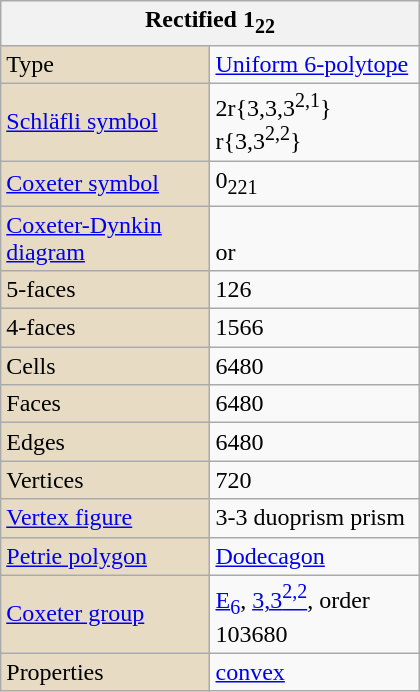<table class="wikitable" align="right" style="margin-left:10px" width="280">
<tr>
<th bgcolor=#e7dcc3 colspan=2>Rectified 1<sub>22</sub></th>
</tr>
<tr>
<td bgcolor=#e7dcc3>Type</td>
<td><a href='#'>Uniform 6-polytope</a></td>
</tr>
<tr>
<td bgcolor=#e7dcc3><a href='#'>Schläfli symbol</a></td>
<td>2r{3,3,3<sup>2,1</sup>}<br>r{3,3<sup>2,2</sup>}</td>
</tr>
<tr>
<td bgcolor=#e7dcc3><a href='#'>Coxeter symbol</a></td>
<td>0<sub>221</sub></td>
</tr>
<tr>
<td bgcolor=#e7dcc3><a href='#'>Coxeter-Dynkin diagram</a></td>
<td><br>or </td>
</tr>
<tr>
<td bgcolor=#e7dcc3>5-faces</td>
<td>126</td>
</tr>
<tr>
<td bgcolor=#e7dcc3>4-faces</td>
<td>1566</td>
</tr>
<tr>
<td bgcolor=#e7dcc3>Cells</td>
<td>6480</td>
</tr>
<tr>
<td bgcolor=#e7dcc3>Faces</td>
<td>6480</td>
</tr>
<tr>
<td bgcolor=#e7dcc3>Edges</td>
<td>6480</td>
</tr>
<tr>
<td bgcolor=#e7dcc3>Vertices</td>
<td>720</td>
</tr>
<tr>
<td bgcolor=#e7dcc3><a href='#'>Vertex figure</a></td>
<td>3-3 duoprism prism</td>
</tr>
<tr>
<td bgcolor=#e7dcc3><a href='#'>Petrie polygon</a></td>
<td><a href='#'>Dodecagon</a></td>
</tr>
<tr>
<td bgcolor=#e7dcc3><a href='#'>Coxeter group</a></td>
<td><a href='#'>E<sub>6</sub></a>, <a href='#'>3,3<sup>2,2</sup></a>, order 103680</td>
</tr>
<tr>
<td bgcolor=#e7dcc3>Properties</td>
<td><a href='#'>convex</a></td>
</tr>
</table>
